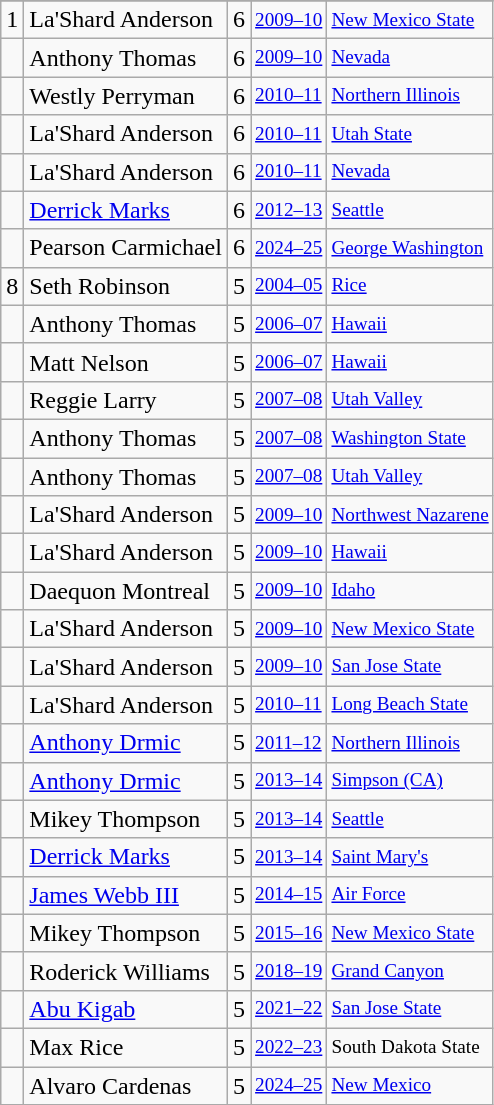<table class="wikitable">
<tr>
</tr>
<tr>
<td>1</td>
<td>La'Shard Anderson</td>
<td>6</td>
<td style="font-size:80%;"><a href='#'>2009–10</a></td>
<td style="font-size:80%;"><a href='#'>New Mexico State</a></td>
</tr>
<tr>
<td></td>
<td>Anthony Thomas</td>
<td>6</td>
<td style="font-size:80%;"><a href='#'>2009–10</a></td>
<td style="font-size:80%;"><a href='#'>Nevada</a></td>
</tr>
<tr>
<td></td>
<td>Westly Perryman</td>
<td>6</td>
<td style="font-size:80%;"><a href='#'>2010–11</a></td>
<td style="font-size:80%;"><a href='#'>Northern Illinois</a></td>
</tr>
<tr>
<td></td>
<td>La'Shard Anderson</td>
<td>6</td>
<td style="font-size:80%;"><a href='#'>2010–11</a></td>
<td style="font-size:80%;"><a href='#'>Utah State</a></td>
</tr>
<tr>
<td></td>
<td>La'Shard Anderson</td>
<td>6</td>
<td style="font-size:80%;"><a href='#'>2010–11</a></td>
<td style="font-size:80%;"><a href='#'>Nevada</a></td>
</tr>
<tr>
<td></td>
<td><a href='#'>Derrick Marks</a></td>
<td>6</td>
<td style="font-size:80%;"><a href='#'>2012–13</a></td>
<td style="font-size:80%;"><a href='#'>Seattle</a></td>
</tr>
<tr>
<td></td>
<td>Pearson Carmichael</td>
<td>6</td>
<td style="font-size:80%;"><a href='#'>2024–25</a></td>
<td style="font-size:80%;"><a href='#'>George Washington</a></td>
</tr>
<tr>
<td>8</td>
<td>Seth Robinson</td>
<td>5</td>
<td style="font-size:80%;"><a href='#'>2004–05</a></td>
<td style="font-size:80%;"><a href='#'>Rice</a></td>
</tr>
<tr>
<td></td>
<td>Anthony Thomas</td>
<td>5</td>
<td style="font-size:80%;"><a href='#'>2006–07</a></td>
<td style="font-size:80%;"><a href='#'>Hawaii</a></td>
</tr>
<tr>
<td></td>
<td>Matt Nelson</td>
<td>5</td>
<td style="font-size:80%;"><a href='#'>2006–07</a></td>
<td style="font-size:80%;"><a href='#'>Hawaii</a></td>
</tr>
<tr>
<td></td>
<td>Reggie Larry</td>
<td>5</td>
<td style="font-size:80%;"><a href='#'>2007–08</a></td>
<td style="font-size:80%;"><a href='#'>Utah Valley</a></td>
</tr>
<tr>
<td></td>
<td>Anthony Thomas</td>
<td>5</td>
<td style="font-size:80%;"><a href='#'>2007–08</a></td>
<td style="font-size:80%;"><a href='#'>Washington State</a></td>
</tr>
<tr>
<td></td>
<td>Anthony Thomas</td>
<td>5</td>
<td style="font-size:80%;"><a href='#'>2007–08</a></td>
<td style="font-size:80%;"><a href='#'>Utah Valley</a></td>
</tr>
<tr>
<td></td>
<td>La'Shard Anderson</td>
<td>5</td>
<td style="font-size:80%;"><a href='#'>2009–10</a></td>
<td style="font-size:80%;"><a href='#'>Northwest Nazarene</a></td>
</tr>
<tr>
<td></td>
<td>La'Shard Anderson</td>
<td>5</td>
<td style="font-size:80%;"><a href='#'>2009–10</a></td>
<td style="font-size:80%;"><a href='#'>Hawaii</a></td>
</tr>
<tr>
<td></td>
<td>Daequon Montreal</td>
<td>5</td>
<td style="font-size:80%;"><a href='#'>2009–10</a></td>
<td style="font-size:80%;"><a href='#'>Idaho</a></td>
</tr>
<tr>
<td></td>
<td>La'Shard Anderson</td>
<td>5</td>
<td style="font-size:80%;"><a href='#'>2009–10</a></td>
<td style="font-size:80%;"><a href='#'>New Mexico State</a></td>
</tr>
<tr>
<td></td>
<td>La'Shard Anderson</td>
<td>5</td>
<td style="font-size:80%;"><a href='#'>2009–10</a></td>
<td style="font-size:80%;"><a href='#'>San Jose State</a></td>
</tr>
<tr>
<td></td>
<td>La'Shard Anderson</td>
<td>5</td>
<td style="font-size:80%;"><a href='#'>2010–11</a></td>
<td style="font-size:80%;"><a href='#'>Long Beach State</a></td>
</tr>
<tr>
<td></td>
<td><a href='#'>Anthony Drmic</a></td>
<td>5</td>
<td style="font-size:80%;"><a href='#'>2011–12</a></td>
<td style="font-size:80%;"><a href='#'>Northern Illinois</a></td>
</tr>
<tr>
<td></td>
<td><a href='#'>Anthony Drmic</a></td>
<td>5</td>
<td style="font-size:80%;"><a href='#'>2013–14</a></td>
<td style="font-size:80%;"><a href='#'>Simpson (CA)</a></td>
</tr>
<tr>
<td></td>
<td>Mikey Thompson</td>
<td>5</td>
<td style="font-size:80%;"><a href='#'>2013–14</a></td>
<td style="font-size:80%;"><a href='#'>Seattle</a></td>
</tr>
<tr>
<td></td>
<td><a href='#'>Derrick Marks</a></td>
<td>5</td>
<td style="font-size:80%;"><a href='#'>2013–14</a></td>
<td style="font-size:80%;"><a href='#'>Saint Mary's</a></td>
</tr>
<tr>
<td></td>
<td><a href='#'>James Webb III</a></td>
<td>5</td>
<td style="font-size:80%;"><a href='#'>2014–15</a></td>
<td style="font-size:80%;"><a href='#'>Air Force</a></td>
</tr>
<tr>
<td></td>
<td>Mikey Thompson</td>
<td>5</td>
<td style="font-size:80%;"><a href='#'>2015–16</a></td>
<td style="font-size:80%;"><a href='#'>New Mexico State</a></td>
</tr>
<tr>
<td></td>
<td>Roderick Williams</td>
<td>5</td>
<td style="font-size:80%;"><a href='#'>2018–19</a></td>
<td style="font-size:80%;"><a href='#'>Grand Canyon</a></td>
</tr>
<tr>
<td></td>
<td><a href='#'>Abu Kigab</a></td>
<td>5</td>
<td style="font-size:80%;"><a href='#'>2021–22</a></td>
<td style="font-size:80%;"><a href='#'>San Jose State</a></td>
</tr>
<tr>
<td></td>
<td>Max Rice</td>
<td>5</td>
<td style="font-size:80%;"><a href='#'>2022–23</a></td>
<td style="font-size:80%;">South Dakota State</td>
</tr>
<tr>
<td></td>
<td>Alvaro Cardenas</td>
<td>5</td>
<td style="font-size:80%;"><a href='#'>2024–25</a></td>
<td style="font-size:80%;"><a href='#'>New Mexico</a></td>
</tr>
</table>
